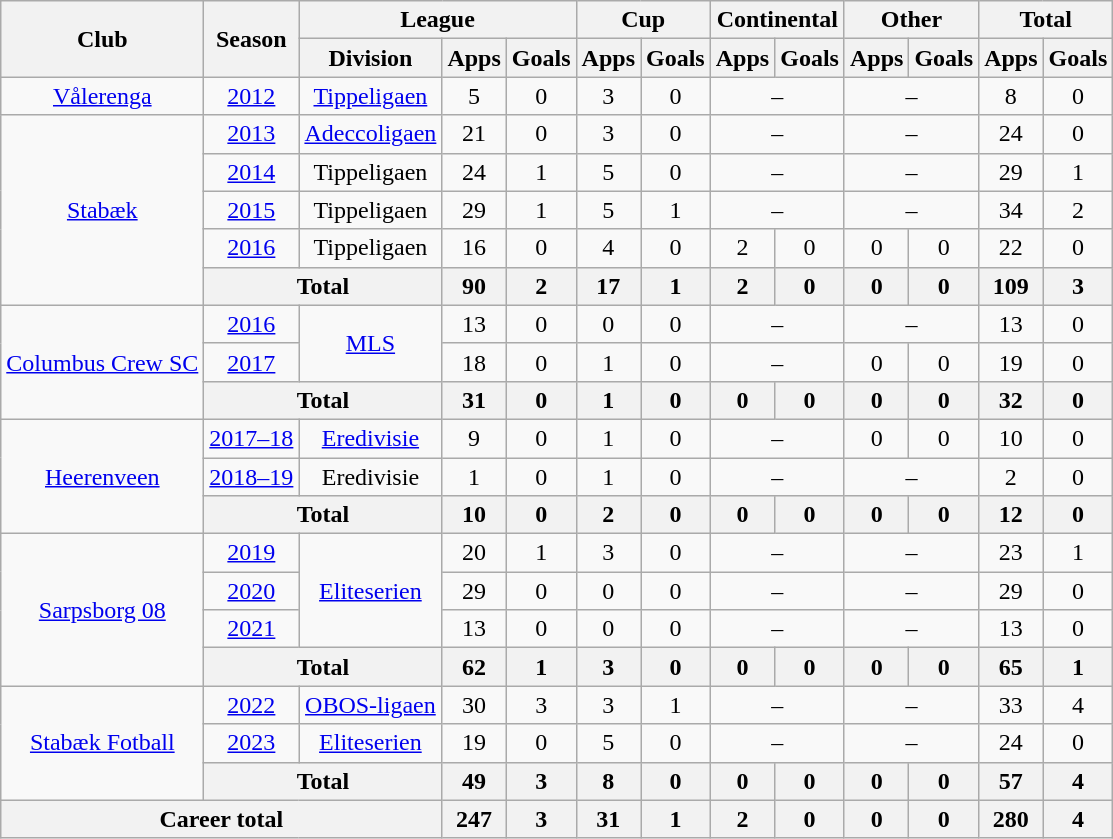<table class="wikitable" style="text-align: center;">
<tr>
<th rowspan=2>Club</th>
<th rowspan=2>Season</th>
<th colspan=3>League</th>
<th colspan=2>Cup</th>
<th colspan=2>Continental</th>
<th colspan=2>Other</th>
<th colspan=2>Total</th>
</tr>
<tr>
<th>Division</th>
<th>Apps</th>
<th>Goals</th>
<th>Apps</th>
<th>Goals</th>
<th>Apps</th>
<th>Goals</th>
<th>Apps</th>
<th>Goals</th>
<th>Apps</th>
<th>Goals</th>
</tr>
<tr>
<td><a href='#'>Vålerenga</a></td>
<td><a href='#'>2012</a></td>
<td><a href='#'>Tippeligaen</a></td>
<td>5</td>
<td>0</td>
<td>3</td>
<td>0</td>
<td colspan=2>–</td>
<td colspan=2>–</td>
<td>8</td>
<td>0</td>
</tr>
<tr>
<td rowspan=5><a href='#'>Stabæk</a></td>
<td><a href='#'>2013</a></td>
<td><a href='#'>Adeccoligaen</a></td>
<td>21</td>
<td>0</td>
<td>3</td>
<td>0</td>
<td colspan=2>–</td>
<td colspan=2>–</td>
<td>24</td>
<td>0</td>
</tr>
<tr>
<td><a href='#'>2014</a></td>
<td>Tippeligaen</td>
<td>24</td>
<td>1</td>
<td>5</td>
<td>0</td>
<td colspan=2>–</td>
<td colspan=2>–</td>
<td>29</td>
<td>1</td>
</tr>
<tr>
<td><a href='#'>2015</a></td>
<td>Tippeligaen</td>
<td>29</td>
<td>1</td>
<td>5</td>
<td>1</td>
<td colspan=2>–</td>
<td colspan=2>–</td>
<td>34</td>
<td>2</td>
</tr>
<tr>
<td><a href='#'>2016</a></td>
<td>Tippeligaen</td>
<td>16</td>
<td>0</td>
<td>4</td>
<td>0</td>
<td>2</td>
<td>0</td>
<td>0</td>
<td>0</td>
<td>22</td>
<td>0</td>
</tr>
<tr>
<th colspan=2>Total</th>
<th>90</th>
<th>2</th>
<th>17</th>
<th>1</th>
<th>2</th>
<th>0</th>
<th>0</th>
<th>0</th>
<th>109</th>
<th>3</th>
</tr>
<tr>
<td rowspan=3><a href='#'>Columbus Crew SC</a></td>
<td><a href='#'>2016</a></td>
<td rowspan=2><a href='#'>MLS</a></td>
<td>13</td>
<td>0</td>
<td>0</td>
<td>0</td>
<td colspan=2>–</td>
<td colspan=2>–</td>
<td>13</td>
<td>0</td>
</tr>
<tr>
<td><a href='#'>2017</a></td>
<td>18</td>
<td>0</td>
<td>1</td>
<td>0</td>
<td colspan=2>–</td>
<td>0</td>
<td>0</td>
<td>19</td>
<td>0</td>
</tr>
<tr>
<th colspan=2>Total</th>
<th>31</th>
<th>0</th>
<th>1</th>
<th>0</th>
<th>0</th>
<th>0</th>
<th>0</th>
<th>0</th>
<th>32</th>
<th>0</th>
</tr>
<tr>
<td rowspan=3><a href='#'>Heerenveen</a></td>
<td><a href='#'>2017–18</a></td>
<td><a href='#'>Eredivisie</a></td>
<td>9</td>
<td>0</td>
<td>1</td>
<td>0</td>
<td colspan=2>–</td>
<td>0</td>
<td>0</td>
<td>10</td>
<td>0</td>
</tr>
<tr>
<td><a href='#'>2018–19</a></td>
<td>Eredivisie</td>
<td>1</td>
<td>0</td>
<td>1</td>
<td>0</td>
<td colspan=2>–</td>
<td colspan=2>–</td>
<td>2</td>
<td>0</td>
</tr>
<tr>
<th colspan=2>Total</th>
<th>10</th>
<th>0</th>
<th>2</th>
<th>0</th>
<th>0</th>
<th>0</th>
<th>0</th>
<th>0</th>
<th>12</th>
<th>0</th>
</tr>
<tr>
<td rowspan=4><a href='#'>Sarpsborg 08</a></td>
<td><a href='#'>2019</a></td>
<td rowspan=3><a href='#'>Eliteserien</a></td>
<td>20</td>
<td>1</td>
<td>3</td>
<td>0</td>
<td colspan=2>–</td>
<td colspan=2>–</td>
<td>23</td>
<td>1</td>
</tr>
<tr>
<td><a href='#'>2020</a></td>
<td>29</td>
<td>0</td>
<td>0</td>
<td>0</td>
<td colspan=2>–</td>
<td colspan=2>–</td>
<td>29</td>
<td>0</td>
</tr>
<tr>
<td><a href='#'>2021</a></td>
<td>13</td>
<td>0</td>
<td>0</td>
<td>0</td>
<td colspan=2>–</td>
<td colspan=2>–</td>
<td>13</td>
<td>0</td>
</tr>
<tr>
<th colspan=2>Total</th>
<th>62</th>
<th>1</th>
<th>3</th>
<th>0</th>
<th>0</th>
<th>0</th>
<th>0</th>
<th>0</th>
<th>65</th>
<th>1</th>
</tr>
<tr>
<td rowspan=3><a href='#'>Stabæk Fotball</a></td>
<td><a href='#'>2022</a></td>
<td rowspan=1><a href='#'>OBOS-ligaen</a></td>
<td>30</td>
<td>3</td>
<td>3</td>
<td>1</td>
<td colspan=2>–</td>
<td colspan=2>–</td>
<td>33</td>
<td>4</td>
</tr>
<tr>
<td><a href='#'>2023</a></td>
<td rowspan=1><a href='#'>Eliteserien</a></td>
<td>19</td>
<td>0</td>
<td>5</td>
<td>0</td>
<td colspan=2>–</td>
<td colspan=2>–</td>
<td>24</td>
<td>0</td>
</tr>
<tr>
<th colspan=2>Total</th>
<th>49</th>
<th>3</th>
<th>8</th>
<th>0</th>
<th>0</th>
<th>0</th>
<th>0</th>
<th>0</th>
<th>57</th>
<th>4</th>
</tr>
<tr>
<th colspan=3>Career total</th>
<th>247</th>
<th>3</th>
<th>31</th>
<th>1</th>
<th>2</th>
<th>0</th>
<th>0</th>
<th>0</th>
<th>280</th>
<th>4</th>
</tr>
</table>
